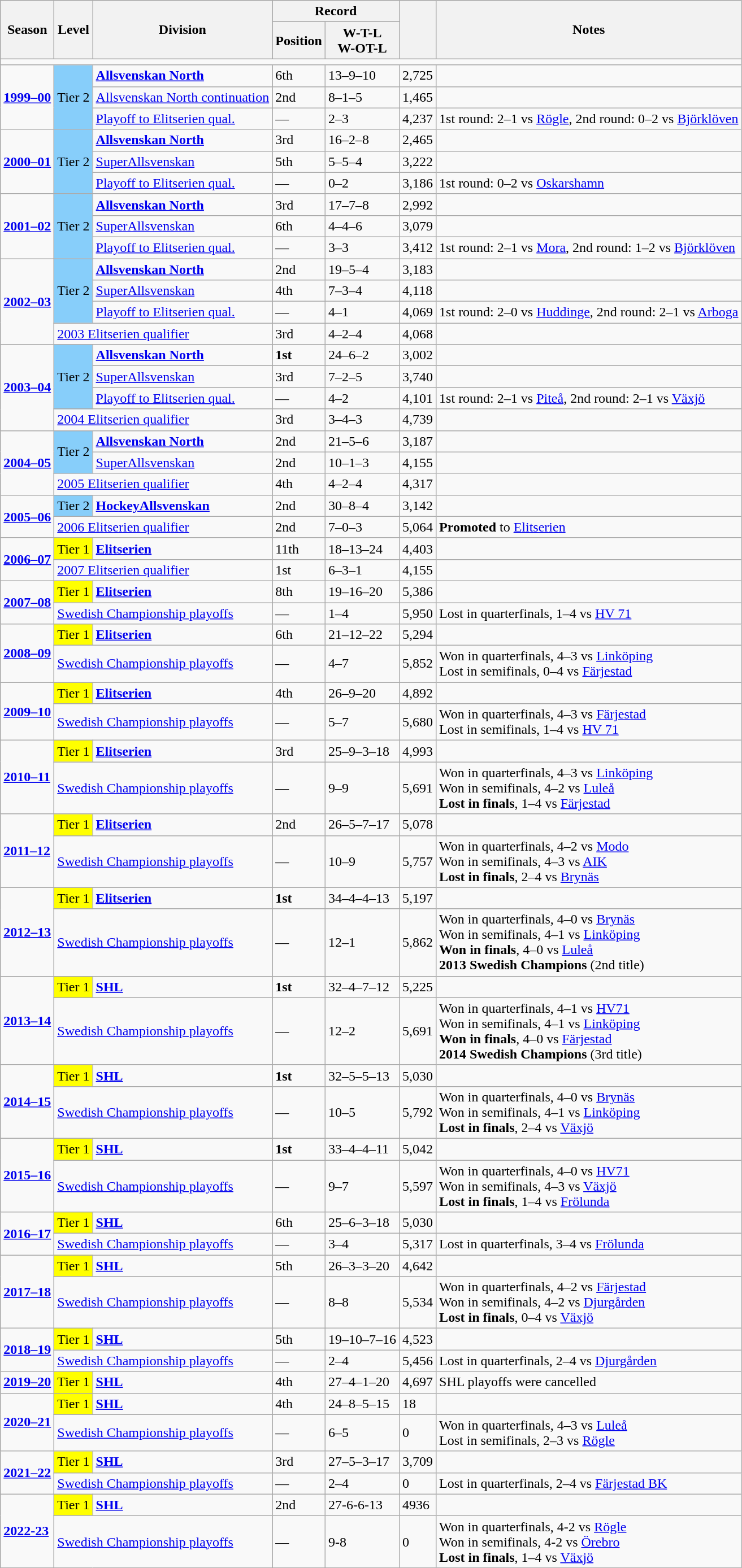<table class="wikitable">
<tr>
<th rowspan="2">Season</th>
<th rowspan="2">Level</th>
<th rowspan="2">Division</th>
<th colspan="2">Record</th>
<th rowspan=2></th>
<th rowspan="2">Notes</th>
</tr>
<tr>
<th>Position</th>
<th>W-T-L<br>W-OT-L</th>
</tr>
<tr>
<td colspan=7 style="text-align:center"></td>
</tr>
<tr>
<td rowspan=3><strong><a href='#'>1999–00</a></strong></td>
<td rowspan=3 style="background:#87CEFA;">Tier 2</td>
<td><strong><a href='#'>Allsvenskan North</a></strong></td>
<td>6th</td>
<td>13–9–10</td>
<td>2,725</td>
<td></td>
</tr>
<tr>
<td><a href='#'>Allsvenskan North continuation</a></td>
<td>2nd</td>
<td>8–1–5</td>
<td>1,465</td>
<td></td>
</tr>
<tr>
<td><a href='#'>Playoff to Elitserien qual.</a></td>
<td>—</td>
<td>2–3</td>
<td>4,237</td>
<td>1st round: 2–1 vs <a href='#'>Rögle</a>, 2nd round: 0–2 vs <a href='#'>Björklöven</a></td>
</tr>
<tr>
<td rowspan=3><strong><a href='#'>2000–01</a></strong></td>
<td rowspan=3 style="background:#87CEFA;">Tier 2</td>
<td><strong><a href='#'>Allsvenskan North</a></strong></td>
<td>3rd</td>
<td>16–2–8</td>
<td>2,465</td>
<td></td>
</tr>
<tr>
<td><a href='#'>SuperAllsvenskan</a></td>
<td>5th</td>
<td>5–5–4</td>
<td>3,222</td>
<td></td>
</tr>
<tr>
<td><a href='#'>Playoff to Elitserien qual.</a></td>
<td>—</td>
<td>0–2</td>
<td>3,186</td>
<td>1st round: 0–2 vs <a href='#'>Oskarshamn</a></td>
</tr>
<tr>
<td rowspan=3><strong><a href='#'>2001–02</a></strong></td>
<td rowspan=3 style="background:#87CEFA;">Tier 2</td>
<td><strong><a href='#'>Allsvenskan North</a></strong></td>
<td>3rd</td>
<td>17–7–8</td>
<td>2,992</td>
<td></td>
</tr>
<tr>
<td><a href='#'>SuperAllsvenskan</a></td>
<td>6th</td>
<td>4–4–6</td>
<td>3,079</td>
<td></td>
</tr>
<tr>
<td><a href='#'>Playoff to Elitserien qual.</a></td>
<td>—</td>
<td>3–3</td>
<td>3,412</td>
<td>1st round: 2–1 vs <a href='#'>Mora</a>, 2nd round: 1–2 vs <a href='#'>Björklöven</a></td>
</tr>
<tr>
<td rowspan=4><strong><a href='#'>2002–03</a></strong></td>
<td rowspan=3 style="background:#87CEFA;">Tier 2</td>
<td><strong><a href='#'>Allsvenskan North</a></strong></td>
<td>2nd</td>
<td>19–5–4</td>
<td>3,183</td>
<td></td>
</tr>
<tr>
<td><a href='#'>SuperAllsvenskan</a></td>
<td>4th</td>
<td>7–3–4</td>
<td>4,118</td>
<td></td>
</tr>
<tr>
<td><a href='#'>Playoff to Elitserien qual.</a></td>
<td>—</td>
<td>4–1</td>
<td>4,069</td>
<td>1st round: 2–0 vs <a href='#'>Huddinge</a>, 2nd round: 2–1 vs <a href='#'>Arboga</a></td>
</tr>
<tr>
<td colspan=2><a href='#'>2003 Elitserien qualifier</a></td>
<td>3rd</td>
<td>4–2–4</td>
<td>4,068</td>
<td></td>
</tr>
<tr>
<td rowspan=4><strong><a href='#'>2003–04</a></strong></td>
<td rowspan=3 style="background:#87CEFA;">Tier 2</td>
<td><strong><a href='#'>Allsvenskan North</a></strong></td>
<td><strong>1st</strong></td>
<td>24–6–2</td>
<td>3,002</td>
<td></td>
</tr>
<tr>
<td><a href='#'>SuperAllsvenskan</a></td>
<td>3rd</td>
<td>7–2–5</td>
<td>3,740</td>
<td></td>
</tr>
<tr>
<td><a href='#'>Playoff to Elitserien qual.</a></td>
<td>—</td>
<td>4–2</td>
<td>4,101</td>
<td>1st round: 2–1 vs <a href='#'>Piteå</a>, 2nd round: 2–1 vs <a href='#'>Växjö</a></td>
</tr>
<tr>
<td colspan=2><a href='#'>2004 Elitserien qualifier</a></td>
<td>3rd</td>
<td>3–4–3</td>
<td>4,739</td>
<td></td>
</tr>
<tr>
<td rowspan=3><strong><a href='#'>2004–05</a></strong></td>
<td rowspan=2 style="background:#87CEFA;">Tier 2</td>
<td><strong><a href='#'>Allsvenskan North</a></strong></td>
<td>2nd</td>
<td>21–5–6</td>
<td>3,187</td>
<td></td>
</tr>
<tr>
<td><a href='#'>SuperAllsvenskan</a></td>
<td>2nd</td>
<td>10–1–3</td>
<td>4,155</td>
<td></td>
</tr>
<tr>
<td colspan=2><a href='#'>2005 Elitserien qualifier</a></td>
<td>4th</td>
<td>4–2–4</td>
<td>4,317</td>
<td></td>
</tr>
<tr>
<td rowspan=2><strong><a href='#'>2005–06</a></strong></td>
<td style="background:#87CEFA;">Tier 2</td>
<td><strong><a href='#'>HockeyAllsvenskan</a></strong></td>
<td>2nd</td>
<td>30–8–4</td>
<td>3,142</td>
<td></td>
</tr>
<tr>
<td colspan=2><a href='#'>2006 Elitserien qualifier</a></td>
<td>2nd</td>
<td>7–0–3</td>
<td>5,064</td>
<td> <strong>Promoted</strong> to <a href='#'>Elitserien</a></td>
</tr>
<tr>
<td rowspan=2><strong><a href='#'>2006–07</a></strong></td>
<td style="background:#FFFF00;">Tier 1</td>
<td><strong><a href='#'>Elitserien</a></strong></td>
<td>11th</td>
<td>18–13–24</td>
<td>4,403</td>
<td></td>
</tr>
<tr>
<td colspan=2><a href='#'>2007 Elitserien qualifier</a></td>
<td>1st</td>
<td>6–3–1</td>
<td>4,155</td>
<td></td>
</tr>
<tr>
<td rowspan=2><strong><a href='#'>2007–08</a></strong></td>
<td style="background:#FFFF00;">Tier 1</td>
<td><strong><a href='#'>Elitserien</a></strong></td>
<td>8th</td>
<td>19–16–20</td>
<td>5,386</td>
<td></td>
</tr>
<tr>
<td colspan=2><a href='#'>Swedish Championship playoffs</a></td>
<td>—</td>
<td>1–4</td>
<td>5,950</td>
<td>Lost in quarterfinals, 1–4 vs <a href='#'>HV 71</a></td>
</tr>
<tr>
<td rowspan=2><strong><a href='#'>2008–09</a></strong></td>
<td style="background:#FFFF00;">Tier 1</td>
<td><strong><a href='#'>Elitserien</a></strong></td>
<td>6th</td>
<td>21–12–22</td>
<td>5,294</td>
<td></td>
</tr>
<tr>
<td colspan=2><a href='#'>Swedish Championship playoffs</a></td>
<td>—</td>
<td>4–7</td>
<td>5,852</td>
<td>Won in quarterfinals, 4–3 vs <a href='#'>Linköping</a><br>Lost in semifinals, 0–4 vs <a href='#'>Färjestad</a></td>
</tr>
<tr>
<td rowspan=2><strong><a href='#'>2009–10</a></strong></td>
<td style="background:#FFFF00;">Tier 1</td>
<td><strong><a href='#'>Elitserien</a></strong></td>
<td>4th</td>
<td>26–9–20</td>
<td>4,892</td>
<td></td>
</tr>
<tr>
<td colspan=2><a href='#'>Swedish Championship playoffs</a></td>
<td>—</td>
<td>5–7</td>
<td>5,680</td>
<td>Won in quarterfinals, 4–3 vs <a href='#'>Färjestad</a><br>Lost in semifinals, 1–4 vs <a href='#'>HV 71</a></td>
</tr>
<tr>
<td rowspan=2><strong><a href='#'>2010–11</a></strong></td>
<td style="background:#FFFF00;">Tier 1</td>
<td><strong><a href='#'>Elitserien</a></strong></td>
<td>3rd</td>
<td>25–9–3–18</td>
<td>4,993</td>
<td></td>
</tr>
<tr>
<td colspan=2><a href='#'>Swedish Championship playoffs</a></td>
<td>—</td>
<td>9–9</td>
<td>5,691</td>
<td>Won in quarterfinals, 4–3 vs <a href='#'>Linköping</a><br>Won in semifinals, 4–2 vs <a href='#'>Luleå</a><br> <strong>Lost in finals</strong>, 1–4 vs <a href='#'>Färjestad</a></td>
</tr>
<tr>
<td rowspan=2><strong><a href='#'>2011–12</a></strong></td>
<td style="background:#FFFF00;">Tier 1</td>
<td><strong><a href='#'>Elitserien</a></strong></td>
<td>2nd</td>
<td>26–5–7–17</td>
<td>5,078</td>
<td></td>
</tr>
<tr>
<td colspan=2><a href='#'>Swedish Championship playoffs</a></td>
<td>—</td>
<td>10–9</td>
<td>5,757</td>
<td>Won in quarterfinals, 4–2 vs <a href='#'>Modo</a><br>Won in semifinals, 4–3 vs <a href='#'>AIK</a><br> <strong>Lost in finals</strong>, 2–4 vs <a href='#'>Brynäs</a></td>
</tr>
<tr>
<td rowspan=2><strong><a href='#'>2012–13</a></strong></td>
<td style="background:#FFFF00;">Tier 1</td>
<td><strong><a href='#'>Elitserien</a></strong></td>
<td><strong>1st</strong></td>
<td>34–4–4–13</td>
<td>5,197</td>
<td></td>
</tr>
<tr>
<td colspan=2><a href='#'>Swedish Championship playoffs</a></td>
<td>—</td>
<td>12–1</td>
<td>5,862</td>
<td>Won in quarterfinals, 4–0 vs <a href='#'>Brynäs</a><br>Won in semifinals, 4–1 vs <a href='#'>Linköping</a><br><strong>Won in finals</strong>, 4–0 vs <a href='#'>Luleå</a><br> <strong>2013 Swedish Champions</strong> (2nd title)</td>
</tr>
<tr>
<td rowspan=2><strong><a href='#'>2013–14</a></strong></td>
<td style="background:#FFFF00;">Tier 1</td>
<td><strong><a href='#'>SHL</a></strong></td>
<td><strong>1st</strong></td>
<td>32–4–7–12</td>
<td>5,225</td>
<td></td>
</tr>
<tr>
<td colspan=2><a href='#'>Swedish Championship playoffs</a></td>
<td>—</td>
<td>12–2</td>
<td>5,691</td>
<td>Won in quarterfinals, 4–1 vs <a href='#'>HV71</a><br>Won in semifinals, 4–1 vs <a href='#'>Linköping</a><br><strong>Won in finals</strong>, 4–0 vs <a href='#'>Färjestad</a><br> <strong>2014 Swedish Champions</strong> (3rd title)</td>
</tr>
<tr>
<td rowspan=2><strong><a href='#'>2014–15</a></strong></td>
<td style="background:#FFFF00;">Tier 1</td>
<td><strong><a href='#'>SHL</a></strong></td>
<td><strong>1st</strong></td>
<td>32–5–5–13</td>
<td>5,030</td>
<td></td>
</tr>
<tr>
<td colspan=2><a href='#'>Swedish Championship playoffs</a></td>
<td>—</td>
<td>10–5</td>
<td>5,792</td>
<td>Won in quarterfinals, 4–0 vs <a href='#'>Brynäs</a><br>Won in semifinals, 4–1 vs <a href='#'>Linköping</a><br> <strong>Lost in finals</strong>, 2–4 vs <a href='#'>Växjö</a></td>
</tr>
<tr>
<td rowspan=2><strong><a href='#'>2015–16</a></strong></td>
<td style="background:#FFFF00;">Tier 1</td>
<td><strong><a href='#'>SHL</a></strong></td>
<td><strong>1st</strong></td>
<td>33–4–4–11</td>
<td>5,042</td>
<td></td>
</tr>
<tr>
<td colspan=2><a href='#'>Swedish Championship playoffs</a></td>
<td>—</td>
<td>9–7</td>
<td>5,597</td>
<td>Won in quarterfinals, 4–0 vs <a href='#'>HV71</a><br>Won in semifinals, 4–3 vs <a href='#'>Växjö</a><br> <strong>Lost in finals</strong>, 1–4 vs <a href='#'>Frölunda</a></td>
</tr>
<tr>
<td rowspan=2><strong><a href='#'>2016–17</a></strong></td>
<td style="background:#FFFF00;">Tier 1</td>
<td><strong><a href='#'>SHL</a></strong></td>
<td>6th</td>
<td>25–6–3–18</td>
<td>5,030</td>
<td></td>
</tr>
<tr>
<td colspan=2><a href='#'>Swedish Championship playoffs</a></td>
<td>—</td>
<td>3–4</td>
<td>5,317</td>
<td>Lost in quarterfinals, 3–4 vs <a href='#'>Frölunda</a></td>
</tr>
<tr>
<td rowspan=2><strong><a href='#'>2017–18</a></strong></td>
<td style="background:#FFFF00;">Tier 1</td>
<td><strong><a href='#'>SHL</a></strong></td>
<td>5th</td>
<td>26–3–3–20</td>
<td>4,642</td>
<td></td>
</tr>
<tr>
<td colspan=2><a href='#'>Swedish Championship playoffs</a></td>
<td>—</td>
<td>8–8</td>
<td>5,534</td>
<td>Won in quarterfinals, 4–2 vs <a href='#'>Färjestad</a><br>Won in semifinals, 4–2 vs <a href='#'>Djurgården</a><br> <strong>Lost in finals</strong>, 0–4 vs <a href='#'>Växjö</a></td>
</tr>
<tr>
<td rowspan=2><strong><a href='#'>2018–19</a></strong></td>
<td style="background:#FFFF00;">Tier 1</td>
<td><strong><a href='#'>SHL</a></strong></td>
<td>5th</td>
<td>19–10–7–16</td>
<td>4,523</td>
<td></td>
</tr>
<tr>
<td colspan=2><a href='#'>Swedish Championship playoffs</a></td>
<td>—</td>
<td>2–4</td>
<td>5,456</td>
<td>Lost in quarterfinals, 2–4 vs <a href='#'>Djurgården</a></td>
</tr>
<tr>
<td><strong><a href='#'>2019–20</a></strong></td>
<td style="background:#FFFF00;">Tier 1</td>
<td><strong><a href='#'>SHL</a></strong></td>
<td>4th</td>
<td>27–4–1–20</td>
<td>4,697</td>
<td>SHL playoffs were cancelled</td>
</tr>
<tr>
<td rowspan=2><strong><a href='#'>2020–21</a></strong></td>
<td style="background:#FFFF00;">Tier 1</td>
<td><strong><a href='#'>SHL</a></strong></td>
<td>4th</td>
<td>24–8–5–15</td>
<td>18</td>
<td></td>
</tr>
<tr>
<td colspan=2><a href='#'>Swedish Championship playoffs</a></td>
<td>—</td>
<td>6–5</td>
<td>0</td>
<td>Won in quarterfinals, 4–3 vs <a href='#'>Luleå</a><br>Lost in semifinals, 2–3 vs <a href='#'>Rögle</a></td>
</tr>
<tr>
<td rowspan=2><strong><a href='#'>2021–22</a></strong></td>
<td style="background:#FFFF00;">Tier 1</td>
<td><strong><a href='#'>SHL</a></strong></td>
<td>3rd</td>
<td>27–5–3–17</td>
<td>3,709</td>
<td></td>
</tr>
<tr>
<td colspan=2><a href='#'>Swedish Championship playoffs</a></td>
<td>—</td>
<td>2–4</td>
<td>0</td>
<td>Lost in quarterfinals, 2–4 vs <a href='#'>Färjestad BK</a></td>
</tr>
<tr>
<td rowspan="2"><a href='#'><strong>2022-23</strong></a></td>
<td style="background:#FFFF00;">Tier 1</td>
<td><strong><a href='#'>SHL</a></strong></td>
<td>2nd</td>
<td>27-6-6-13</td>
<td>4936</td>
<td></td>
</tr>
<tr>
<td colspan="2"><a href='#'>Swedish Championship playoffs</a></td>
<td>—</td>
<td>9-8</td>
<td>0</td>
<td>Won in quarterfinals, 4-2 vs <a href='#'>Rögle</a><br>Won in semifinals, 4-2 vs <a href='#'>Örebro</a><br> <strong>Lost in finals</strong>, 1–4 vs <a href='#'>Växjö</a></td>
</tr>
</table>
